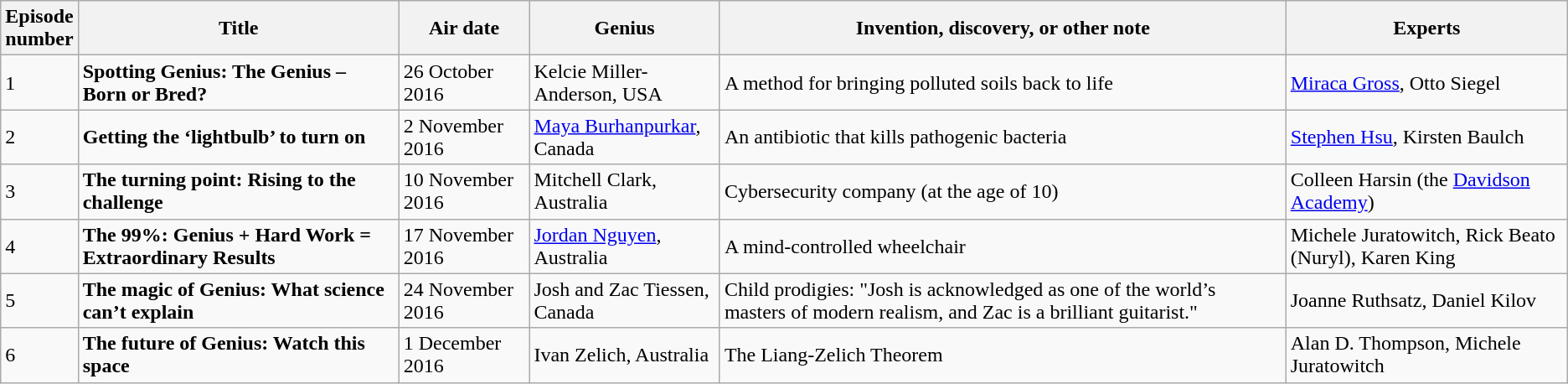<table class="wikitable">
<tr>
<th>Episode<br>number</th>
<th>Title</th>
<th>Air date</th>
<th>Genius</th>
<th>Invention, discovery, or other note</th>
<th>Experts</th>
</tr>
<tr>
<td>1</td>
<td><strong>Spotting Genius: The Genius – Born or Bred?</strong></td>
<td>26 October 2016</td>
<td>Kelcie Miller-Anderson, USA</td>
<td>A method for bringing polluted soils back to life</td>
<td><a href='#'>Miraca Gross</a>, Otto Siegel</td>
</tr>
<tr>
<td>2</td>
<td><strong>Getting the ‘lightbulb’ to turn on</strong></td>
<td>2 November 2016</td>
<td><a href='#'>Maya Burhanpurkar</a>, Canada</td>
<td>An antibiotic that kills pathogenic bacteria</td>
<td><a href='#'>Stephen Hsu</a>, Kirsten Baulch</td>
</tr>
<tr>
<td>3</td>
<td><strong>The turning point: Rising to the challenge</strong></td>
<td>10 November 2016</td>
<td>Mitchell Clark, Australia</td>
<td>Cybersecurity company (at the age of 10)</td>
<td>Colleen Harsin (the <a href='#'>Davidson Academy</a>)</td>
</tr>
<tr>
<td>4</td>
<td><strong>The 99%: Genius + Hard Work = Extraordinary Results</strong></td>
<td>17 November 2016</td>
<td><a href='#'>Jordan Nguyen</a>, Australia</td>
<td>A mind-controlled wheelchair</td>
<td>Michele Juratowitch, Rick Beato (Nuryl), Karen King</td>
</tr>
<tr>
<td>5</td>
<td><strong>The magic of Genius: What science can’t explain</strong></td>
<td>24 November 2016</td>
<td>Josh and Zac Tiessen, Canada</td>
<td>Child prodigies: "Josh is acknowledged as one of the world’s masters of modern realism, and Zac is a brilliant guitarist."</td>
<td>Joanne Ruthsatz, Daniel Kilov</td>
</tr>
<tr>
<td>6</td>
<td><strong>The future of Genius: Watch this space</strong></td>
<td>1 December 2016</td>
<td>Ivan Zelich, Australia</td>
<td>The Liang-Zelich Theorem</td>
<td>Alan D. Thompson, Michele Juratowitch</td>
</tr>
</table>
